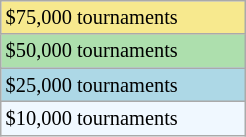<table class="wikitable" style="font-size:85%;" width=13%>
<tr bgcolor="#F7E98E">
<td>$75,000 tournaments</td>
</tr>
<tr bgcolor="#ADDFAD">
<td>$50,000 tournaments</td>
</tr>
<tr bgcolor="lightblue">
<td>$25,000 tournaments</td>
</tr>
<tr bgcolor="#f0f8ff">
<td>$10,000 tournaments</td>
</tr>
</table>
